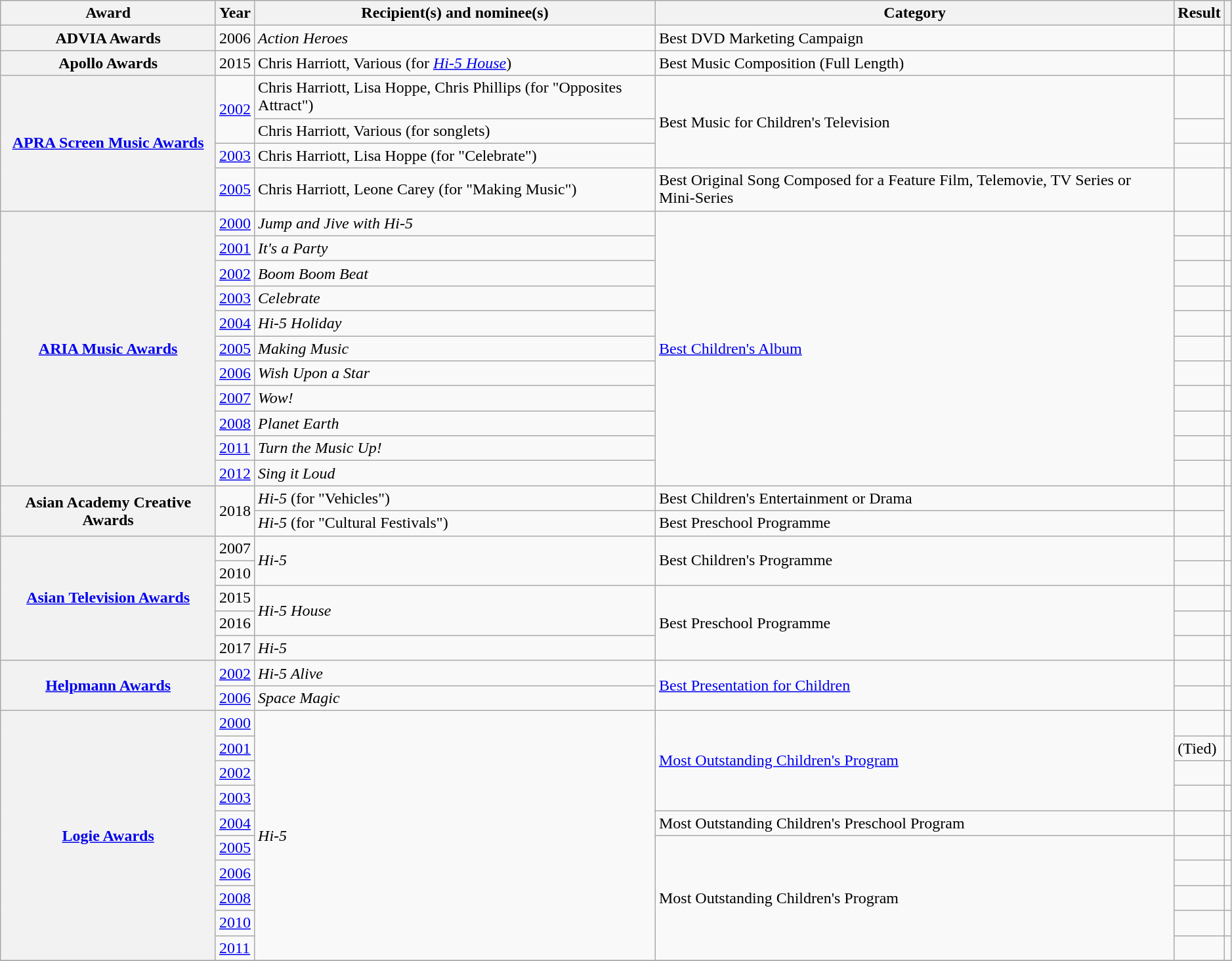<table class="wikitable plainrowheaders sortable" style="width:99%;">
<tr style="background:#ccc; text-align:center;">
<th scope="col">Award</th>
<th scope="col">Year</th>
<th scope="col">Recipient(s) and nominee(s)</th>
<th scope="col">Category</th>
<th scope="col">Result</th>
<th scope="col" class="unsortable"></th>
</tr>
<tr>
<th scope="row">ADVIA Awards</th>
<td>2006</td>
<td data-sort-value="Action Heroes"><em>Action Heroes</em></td>
<td>Best DVD Marketing Campaign</td>
<td></td>
<td style="text-align:center;"></td>
</tr>
<tr>
<th scope="row">Apollo Awards</th>
<td>2015</td>
<td data-sort-value="Harriott, Chris (for Hi-5 House)">Chris Harriott, Various (for <em><a href='#'>Hi-5 House</a></em>)</td>
<td>Best Music Composition (Full Length)</td>
<td></td>
<td style="text-align:center;"></td>
</tr>
<tr>
<th scope="row" rowspan=4><a href='#'>APRA Screen Music Awards</a></th>
<td rowspan=2><a href='#'>2002</a></td>
<td data-sort-value="Harriott, Chris (for "Opposites Attract")">Chris Harriott, Lisa Hoppe, Chris Phillips (for "Opposites Attract")</td>
<td rowspan=3>Best Music for Children's Television</td>
<td></td>
<td rowspan=2 style="text-align:center;"></td>
</tr>
<tr>
<td data-sort-value="Harriott, Chris (for songlets)">Chris Harriott, Various (for songlets)</td>
<td></td>
</tr>
<tr>
<td><a href='#'>2003</a></td>
<td data-sort-value="Harriott, Chris (for "Celebrate")">Chris Harriott, Lisa Hoppe (for "Celebrate")</td>
<td></td>
<td style="text-align:center;"></td>
</tr>
<tr>
<td><a href='#'>2005</a></td>
<td data-sort-value="Harriott, Chris (for "Making Music")">Chris Harriott, Leone Carey (for "Making Music")</td>
<td>Best Original Song Composed for a Feature Film, Telemovie, TV Series or Mini-Series</td>
<td></td>
<td style="text-align:center;"></td>
</tr>
<tr>
<th scope="row" rowspan=11><a href='#'>ARIA Music Awards</a></th>
<td><a href='#'>2000</a></td>
<td data-sort-value="Jump and Jive with Hi-5"><em>Jump and Jive with Hi-5</em></td>
<td rowspan=11><a href='#'>Best Children's Album</a></td>
<td></td>
<td style="text-align:center;"></td>
</tr>
<tr>
<td><a href='#'>2001</a></td>
<td data-sort-value="It's a Party"><em>It's a Party</em></td>
<td></td>
<td style="text-align:center;"></td>
</tr>
<tr>
<td><a href='#'>2002</a></td>
<td data-sort-value="Boom Boom Beat"><em>Boom Boom Beat</em></td>
<td></td>
<td style="text-align:center;"></td>
</tr>
<tr>
<td><a href='#'>2003</a></td>
<td data-sort-value="Celebrate"><em>Celebrate</em></td>
<td></td>
<td style="text-align:center;"></td>
</tr>
<tr>
<td><a href='#'>2004</a></td>
<td data-sort-value="Hi-5 Holiday"><em>Hi-5 Holiday</em></td>
<td></td>
<td style="text-align:center;"></td>
</tr>
<tr>
<td><a href='#'>2005</a></td>
<td data-sort-value="Making Music"><em>Making Music</em></td>
<td></td>
<td style="text-align:center;"></td>
</tr>
<tr>
<td><a href='#'>2006</a></td>
<td data-sort-value="Wish Upon a Star"><em>Wish Upon a Star</em></td>
<td></td>
<td style="text-align:center;"></td>
</tr>
<tr>
<td><a href='#'>2007</a></td>
<td data-sort-value="Wow!"><em>Wow!</em></td>
<td></td>
<td style="text-align:center;"></td>
</tr>
<tr>
<td><a href='#'>2008</a></td>
<td data-sort-value="Planet Earth"><em>Planet Earth</em></td>
<td></td>
<td style="text-align:center;"></td>
</tr>
<tr>
<td><a href='#'>2011</a></td>
<td data-sort-value="Turn the Music Up!"><em>Turn the Music Up!</em></td>
<td></td>
<td style="text-align:center;"></td>
</tr>
<tr>
<td><a href='#'>2012</a></td>
<td data-sort-value="Sing it Loud"><em>Sing it Loud</em></td>
<td></td>
<td style="text-align:center;"></td>
</tr>
<tr>
<th scope="row" rowspan=2>Asian Academy Creative Awards</th>
<td rowspan=2>2018</td>
<td data-sort-value="Hi-5 (for "Vehicles")"><em>Hi-5</em> (for "Vehicles")</td>
<td>Best Children's Entertainment or Drama</td>
<td></td>
<td rowspan=2 style="text-align:center;"></td>
</tr>
<tr>
<td data-sort-value="Hi-5 (for "Cultural Festivals")"><em>Hi-5</em> (for "Cultural Festivals")</td>
<td>Best Preschool Programme</td>
<td></td>
</tr>
<tr>
<th scope="row" rowspan=5><a href='#'>Asian Television Awards</a></th>
<td>2007</td>
<td rowspan=2 data-sort-value="Hi-5"><em>Hi-5</em></td>
<td rowspan=2>Best Children's Programme</td>
<td></td>
<td style="text-align:center;"></td>
</tr>
<tr>
<td>2010</td>
<td></td>
<td style="text-align:center;"></td>
</tr>
<tr>
<td>2015</td>
<td rowspan=2 data-sort-value="Hi-5 House"><em>Hi-5 House</em></td>
<td rowspan=3>Best Preschool Programme</td>
<td></td>
<td style="text-align:center;"></td>
</tr>
<tr>
<td>2016</td>
<td></td>
<td style="text-align:center;"></td>
</tr>
<tr>
<td>2017</td>
<td data-sort-value="Hi-5"><em>Hi-5</em></td>
<td></td>
<td style="text-align:center;"></td>
</tr>
<tr>
<th scope="row" rowspan=2><a href='#'>Helpmann Awards</a></th>
<td><a href='#'>2002</a></td>
<td data-sort-value="Hi-5 Alive"><em>Hi-5 Alive</em></td>
<td rowspan=2><a href='#'>Best Presentation for Children</a></td>
<td></td>
<td style="text-align:center;"></td>
</tr>
<tr>
<td><a href='#'>2006</a></td>
<td data-sort-value="Space Magic"><em>Space Magic</em></td>
<td></td>
<td style="text-align:center;"></td>
</tr>
<tr>
<th scope="row" rowspan=10><a href='#'>Logie Awards</a></th>
<td><a href='#'>2000</a></td>
<td rowspan=10 data-sort-value="Hi-5"><em>Hi-5</em></td>
<td rowspan=4><a href='#'>Most Outstanding Children's Program</a></td>
<td></td>
<td style="text-align:center;"></td>
</tr>
<tr>
<td><a href='#'>2001</a></td>
<td> (Tied)</td>
<td style="text-align:center;"></td>
</tr>
<tr>
<td><a href='#'>2002</a></td>
<td></td>
<td style="text-align:center;"></td>
</tr>
<tr>
<td><a href='#'>2003</a></td>
<td></td>
<td style="text-align:center;"></td>
</tr>
<tr>
<td><a href='#'>2004</a></td>
<td>Most Outstanding Children's Preschool Program</td>
<td></td>
<td style="text-align:center;"></td>
</tr>
<tr>
<td><a href='#'>2005</a></td>
<td rowspan=5>Most Outstanding Children's Program</td>
<td></td>
<td style="text-align:center;"></td>
</tr>
<tr>
<td><a href='#'>2006</a></td>
<td></td>
<td style="text-align:center;"></td>
</tr>
<tr>
<td><a href='#'>2008</a></td>
<td></td>
<td style="text-align:center;"></td>
</tr>
<tr>
<td><a href='#'>2010</a></td>
<td></td>
<td style="text-align:center;"></td>
</tr>
<tr>
<td><a href='#'>2011</a></td>
<td></td>
<td style="text-align:center;"></td>
</tr>
<tr>
</tr>
</table>
